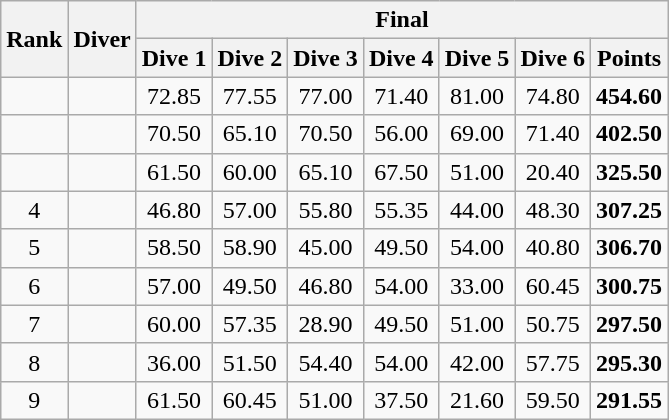<table class="wikitable sortable"  style="text-align:center">
<tr>
<th rowspan="2" data-sort-type=number>Rank</th>
<th rowspan="2">Diver</th>
<th colspan="7">Final</th>
</tr>
<tr>
<th>Dive 1</th>
<th>Dive 2</th>
<th>Dive 3</th>
<th>Dive 4</th>
<th>Dive 5</th>
<th>Dive 6</th>
<th>Points</th>
</tr>
<tr>
<td></td>
<td align="left"></td>
<td>72.85</td>
<td>77.55</td>
<td>77.00</td>
<td>71.40</td>
<td>81.00</td>
<td>74.80</td>
<td><strong>454.60</strong></td>
</tr>
<tr>
<td></td>
<td align="left"></td>
<td>70.50</td>
<td>65.10</td>
<td>70.50</td>
<td>56.00</td>
<td>69.00</td>
<td>71.40</td>
<td><strong>402.50</strong></td>
</tr>
<tr>
<td></td>
<td align="left"></td>
<td>61.50</td>
<td>60.00</td>
<td>65.10</td>
<td>67.50</td>
<td>51.00</td>
<td>20.40</td>
<td><strong>325.50</strong></td>
</tr>
<tr>
<td>4</td>
<td align="left"></td>
<td>46.80</td>
<td>57.00</td>
<td>55.80</td>
<td>55.35</td>
<td>44.00</td>
<td>48.30</td>
<td><strong>307.25</strong></td>
</tr>
<tr>
<td>5</td>
<td align="left"></td>
<td>58.50</td>
<td>58.90</td>
<td>45.00</td>
<td>49.50</td>
<td>54.00</td>
<td>40.80</td>
<td><strong>306.70</strong></td>
</tr>
<tr>
<td>6</td>
<td align="left"></td>
<td>57.00</td>
<td>49.50</td>
<td>46.80</td>
<td>54.00</td>
<td>33.00</td>
<td>60.45</td>
<td><strong>300.75</strong></td>
</tr>
<tr>
<td>7</td>
<td align="left"></td>
<td>60.00</td>
<td>57.35</td>
<td>28.90</td>
<td>49.50</td>
<td>51.00</td>
<td>50.75</td>
<td><strong>297.50</strong></td>
</tr>
<tr>
<td>8</td>
<td align="left"></td>
<td>36.00</td>
<td>51.50</td>
<td>54.40</td>
<td>54.00</td>
<td>42.00</td>
<td>57.75</td>
<td><strong>295.30</strong></td>
</tr>
<tr>
<td>9</td>
<td align="left"></td>
<td>61.50</td>
<td>60.45</td>
<td>51.00</td>
<td>37.50</td>
<td>21.60</td>
<td>59.50</td>
<td><strong>291.55</strong></td>
</tr>
</table>
